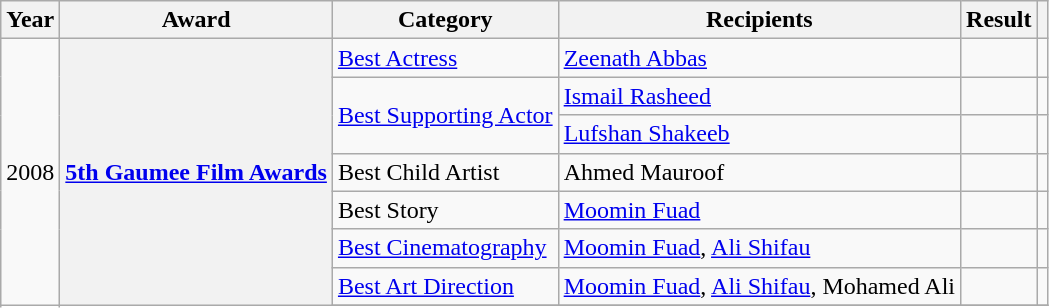<table class="wikitable plainrowheaders sortable">
<tr>
<th scope="col">Year</th>
<th scope="col">Award</th>
<th scope="col">Category</th>
<th scope="col">Recipients</th>
<th scope="col">Result</th>
<th scope="col" class="unsortable"></th>
</tr>
<tr>
<td rowspan="10">2008</td>
<th scope="row" rowspan="10"><a href='#'>5th Gaumee Film Awards</a></th>
<td><a href='#'>Best Actress</a></td>
<td><a href='#'>Zeenath Abbas</a></td>
<td></td>
<td style="text-align:center;"></td>
</tr>
<tr>
<td rowspan="2"><a href='#'>Best Supporting Actor</a></td>
<td><a href='#'>Ismail Rasheed</a></td>
<td></td>
<td style="text-align:center;"></td>
</tr>
<tr>
<td><a href='#'>Lufshan Shakeeb</a></td>
<td></td>
<td style="text-align:center;"></td>
</tr>
<tr>
<td>Best Child Artist</td>
<td>Ahmed Mauroof</td>
<td></td>
<td style="text-align:center;"></td>
</tr>
<tr>
<td>Best Story</td>
<td><a href='#'>Moomin Fuad</a></td>
<td></td>
<td style="text-align:center;"></td>
</tr>
<tr>
<td><a href='#'>Best Cinematography</a></td>
<td><a href='#'>Moomin Fuad</a>, <a href='#'>Ali Shifau</a></td>
<td></td>
<td style="text-align:center;"></td>
</tr>
<tr>
<td><a href='#'>Best Art Direction</a></td>
<td><a href='#'>Moomin Fuad</a>, <a href='#'>Ali Shifau</a>, Mohamed Ali</td>
<td></td>
<td style="text-align:center;"></td>
</tr>
<tr>
</tr>
</table>
